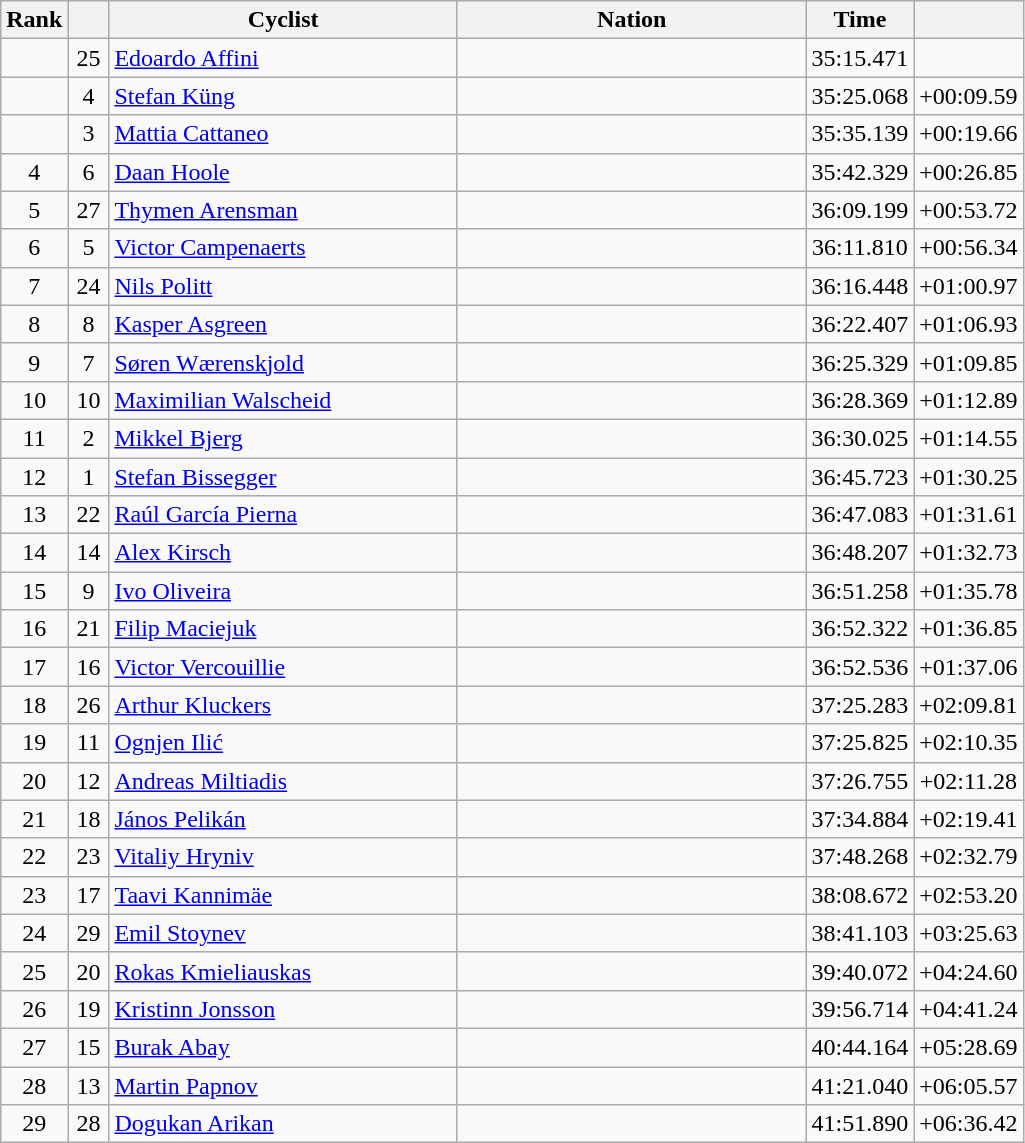<table class="wikitable sortable" style="text-align:center;">
<tr>
<th scope="col" style="width: 30px;">Rank</th>
<th scope="col" style="width: 20px;"></th>
<th scope="col" style="width: 225px;">Cyclist</th>
<th scope="col" style="width: 225px;">Nation</th>
<th scope="col" style="width: 55px;">Time</th>
<th scope="col" style="width: 55px;"></th>
</tr>
<tr>
<td></td>
<td>25</td>
<td align=left><a href='#'>Edoardo Affini</a></td>
<td align=left></td>
<td>35:15.471</td>
<td></td>
</tr>
<tr>
<td></td>
<td>4</td>
<td align=left><a href='#'>Stefan Küng</a></td>
<td align=left></td>
<td>35:25.068</td>
<td>+00:09.59</td>
</tr>
<tr>
<td></td>
<td>3</td>
<td align=left><a href='#'>Mattia Cattaneo</a></td>
<td align=left></td>
<td>35:35.139</td>
<td>+00:19.66</td>
</tr>
<tr>
<td>4</td>
<td>6</td>
<td align=left><a href='#'>Daan Hoole</a></td>
<td align=left></td>
<td>35:42.329</td>
<td>+00:26.85</td>
</tr>
<tr>
<td>5</td>
<td>27</td>
<td align=left><a href='#'>Thymen Arensman</a></td>
<td align=left></td>
<td>36:09.199</td>
<td>+00:53.72</td>
</tr>
<tr>
<td>6</td>
<td>5</td>
<td align=left><a href='#'>Victor Campenaerts</a></td>
<td align=left></td>
<td>36:11.810</td>
<td>+00:56.34</td>
</tr>
<tr>
<td>7</td>
<td>24</td>
<td align=left><a href='#'>Nils Politt</a></td>
<td align=left></td>
<td>36:16.448</td>
<td>+01:00.97</td>
</tr>
<tr>
<td>8</td>
<td>8</td>
<td align=left><a href='#'>Kasper Asgreen</a></td>
<td align=left></td>
<td>36:22.407</td>
<td>+01:06.93</td>
</tr>
<tr>
<td>9</td>
<td>7</td>
<td align=left><a href='#'>Søren Wærenskjold</a></td>
<td align=left></td>
<td>36:25.329</td>
<td>+01:09.85</td>
</tr>
<tr>
<td>10</td>
<td>10</td>
<td align=left><a href='#'>Maximilian Walscheid</a></td>
<td align=left></td>
<td>36:28.369</td>
<td>+01:12.89</td>
</tr>
<tr>
<td>11</td>
<td>2</td>
<td align=left><a href='#'>Mikkel Bjerg</a></td>
<td align=left></td>
<td>36:30.025</td>
<td>+01:14.55</td>
</tr>
<tr>
<td>12</td>
<td>1</td>
<td align=left><a href='#'>Stefan Bissegger</a></td>
<td align=left></td>
<td>36:45.723</td>
<td>+01:30.25</td>
</tr>
<tr>
<td>13</td>
<td>22</td>
<td align=left><a href='#'>Raúl García Pierna</a></td>
<td align=left></td>
<td>36:47.083</td>
<td>+01:31.61</td>
</tr>
<tr>
<td>14</td>
<td>14</td>
<td align=left><a href='#'>Alex Kirsch</a></td>
<td align=left></td>
<td>36:48.207</td>
<td>+01:32.73</td>
</tr>
<tr>
<td>15</td>
<td>9</td>
<td align=left><a href='#'>Ivo Oliveira</a></td>
<td align=left></td>
<td>36:51.258</td>
<td>+01:35.78</td>
</tr>
<tr>
<td>16</td>
<td>21</td>
<td align=left><a href='#'>Filip Maciejuk</a></td>
<td align=left></td>
<td>36:52.322</td>
<td>+01:36.85</td>
</tr>
<tr>
<td>17</td>
<td>16</td>
<td align=left><a href='#'>Victor Vercouillie</a></td>
<td align=left></td>
<td>36:52.536</td>
<td>+01:37.06</td>
</tr>
<tr>
<td>18</td>
<td>26</td>
<td align=left><a href='#'>Arthur Kluckers</a></td>
<td align=left></td>
<td>37:25.283</td>
<td>+02:09.81</td>
</tr>
<tr>
<td>19</td>
<td>11</td>
<td align=left><a href='#'>Ognjen Ilić</a></td>
<td align=left></td>
<td>37:25.825</td>
<td>+02:10.35</td>
</tr>
<tr>
<td>20</td>
<td>12</td>
<td align=left><a href='#'>Andreas Miltiadis</a></td>
<td align=left></td>
<td>37:26.755</td>
<td>+02:11.28</td>
</tr>
<tr>
<td>21</td>
<td>18</td>
<td align=left><a href='#'>János Pelikán</a></td>
<td align=left></td>
<td>37:34.884</td>
<td>+02:19.41</td>
</tr>
<tr>
<td>22</td>
<td>23</td>
<td align=left><a href='#'>Vitaliy Hryniv</a></td>
<td align=left></td>
<td>37:48.268</td>
<td>+02:32.79</td>
</tr>
<tr>
<td>23</td>
<td>17</td>
<td align=left><a href='#'>Taavi Kannimäe</a></td>
<td align=left></td>
<td>38:08.672</td>
<td>+02:53.20</td>
</tr>
<tr>
<td>24</td>
<td>29</td>
<td align=left><a href='#'>Emil Stoynev</a></td>
<td align=left></td>
<td>38:41.103</td>
<td>+03:25.63</td>
</tr>
<tr>
<td>25</td>
<td>20</td>
<td align=left><a href='#'>Rokas Kmieliauskas</a></td>
<td align=left></td>
<td>39:40.072</td>
<td>+04:24.60</td>
</tr>
<tr>
<td>26</td>
<td>19</td>
<td align=left><a href='#'>Kristinn Jonsson</a></td>
<td align=left></td>
<td>39:56.714</td>
<td>+04:41.24</td>
</tr>
<tr>
<td>27</td>
<td>15</td>
<td align=left><a href='#'>Burak Abay</a></td>
<td align=left></td>
<td>40:44.164</td>
<td>+05:28.69</td>
</tr>
<tr>
<td>28</td>
<td>13</td>
<td align=left><a href='#'>Martin Papnov</a></td>
<td align=left></td>
<td>41:21.040</td>
<td>+06:05.57</td>
</tr>
<tr>
<td>29</td>
<td>28</td>
<td align=left><a href='#'>Dogukan Arikan</a></td>
<td align=left></td>
<td>41:51.890</td>
<td>+06:36.42</td>
</tr>
</table>
